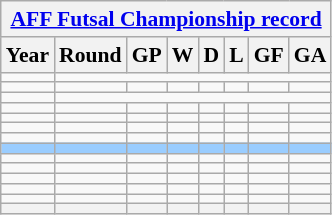<table class="wikitable" style="text-align: center;font-size:90%;">
<tr>
<th colspan=8><a href='#'>AFF Futsal Championship record</a></th>
</tr>
<tr>
<th>Year</th>
<th>Round</th>
<th>GP</th>
<th>W</th>
<th>D</th>
<th>L</th>
<th>GF</th>
<th>GA</th>
</tr>
<tr>
<td></td>
<td colspan=7></td>
</tr>
<tr>
<td></td>
<td></td>
<td></td>
<td></td>
<td></td>
<td></td>
<td></td>
<td></td>
</tr>
<tr>
<td></td>
<td colspan=7></td>
</tr>
<tr>
<td></td>
<td></td>
<td></td>
<td></td>
<td></td>
<td></td>
<td></td>
<td></td>
</tr>
<tr>
<td></td>
<td></td>
<td></td>
<td></td>
<td></td>
<td></td>
<td></td>
<td></td>
</tr>
<tr>
<td></td>
<td></td>
<td></td>
<td></td>
<td></td>
<td></td>
<td></td>
<td></td>
</tr>
<tr>
<td></td>
<td></td>
<td></td>
<td></td>
<td></td>
<td></td>
<td></td>
<td></td>
</tr>
<tr bgcolor=#9acdff>
<td></td>
<td></td>
<td></td>
<td></td>
<td></td>
<td></td>
<td></td>
<td></td>
</tr>
<tr>
<td></td>
<td></td>
<td></td>
<td></td>
<td></td>
<td></td>
<td></td>
<td></td>
</tr>
<tr>
<td></td>
<td></td>
<td></td>
<td></td>
<td></td>
<td></td>
<td></td>
<td></td>
</tr>
<tr>
<td></td>
<td></td>
<td></td>
<td></td>
<td></td>
<td></td>
<td></td>
<td></td>
</tr>
<tr>
<td></td>
<td></td>
<td></td>
<td></td>
<td></td>
<td></td>
<td></td>
<td></td>
</tr>
<tr>
<td></td>
<td></td>
<td></td>
<td></td>
<td></td>
<td></td>
<td></td>
<td></td>
</tr>
<tr>
<th></th>
<th></th>
<th></th>
<th></th>
<th></th>
<th></th>
<th></th>
<th></th>
</tr>
</table>
